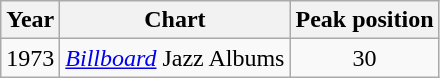<table class="wikitable">
<tr>
<th>Year</th>
<th>Chart</th>
<th>Peak position</th>
</tr>
<tr>
<td>1973</td>
<td><em><a href='#'>Billboard</a></em> Jazz Albums</td>
<td align=center>30</td>
</tr>
</table>
